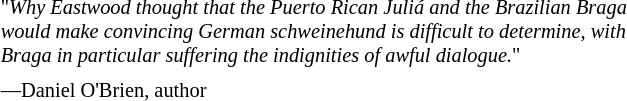<table class="toccolours" style="float: right; margin-left: 1em; margin-right: 2em; font-size: 85%; color:black; width:40em; max-width: 35%;" cellspacing="5">
<tr>
<td style="text-align: left;">"<em>Why Eastwood thought that the Puerto Rican Juliá and the Brazilian Braga would make convincing German schweinehund is difficult to determine, with Braga in particular suffering the indignities of awful dialogue.</em>"</td>
</tr>
<tr>
<td style="text-align: left;">—Daniel O'Brien, author</td>
</tr>
</table>
